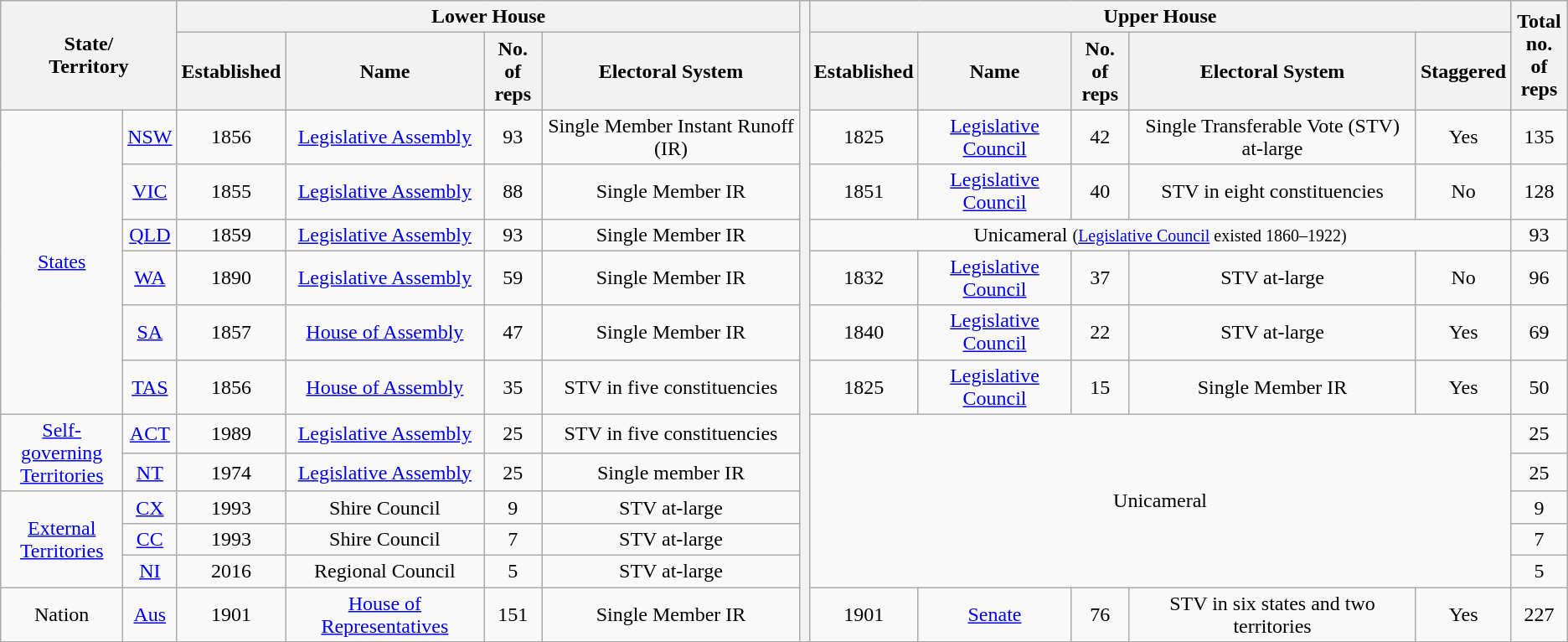<table class="wikitable" style="text-align:center">
<tr>
<th colspan="2" rowspan="2">State/<br>Territory</th>
<th colspan="4">Lower House</th>
<th rowspan="14"></th>
<th colspan="5">Upper House</th>
<th rowspan="2">Total<br>no. of<br>reps</th>
</tr>
<tr>
<th>Established</th>
<th>Name</th>
<th>No. of<br>reps</th>
<th>Electoral System</th>
<th>Established</th>
<th>Name</th>
<th>No. of<br>reps</th>
<th>Electoral System</th>
<th>Staggered</th>
</tr>
<tr>
<td rowspan="6"><a href='#'>States</a></td>
<td><a href='#'>NSW</a></td>
<td>1856</td>
<td><a href='#'>Legislative Assembly</a></td>
<td>93</td>
<td>Single Member Instant Runoff (IR)</td>
<td>1825</td>
<td><a href='#'>Legislative Council</a></td>
<td>42</td>
<td>Single Transferable Vote (STV) at-large</td>
<td>Yes</td>
<td>135</td>
</tr>
<tr>
<td><a href='#'>VIC</a></td>
<td>1855</td>
<td><a href='#'>Legislative Assembly</a></td>
<td>88</td>
<td>Single Member IR</td>
<td>1851</td>
<td><a href='#'>Legislative Council</a></td>
<td>40</td>
<td>STV in eight constituencies</td>
<td>No</td>
<td>128</td>
</tr>
<tr>
<td><a href='#'>QLD</a></td>
<td>1859</td>
<td><a href='#'>Legislative Assembly</a></td>
<td>93</td>
<td>Single Member IR</td>
<td colspan="5">Unicameral <small>(<a href='#'>Legislative Council</a> existed 1860–1922)</small></td>
<td>93</td>
</tr>
<tr>
<td><a href='#'>WA</a></td>
<td>1890</td>
<td><a href='#'>Legislative Assembly</a></td>
<td>59</td>
<td>Single Member IR</td>
<td>1832</td>
<td><a href='#'>Legislative Council</a></td>
<td>37</td>
<td>STV at-large</td>
<td>No</td>
<td>96</td>
</tr>
<tr>
<td><a href='#'>SA</a></td>
<td>1857</td>
<td><a href='#'>House of Assembly</a></td>
<td>47</td>
<td>Single Member IR</td>
<td>1840</td>
<td><a href='#'>Legislative Council</a></td>
<td>22</td>
<td>STV at-large</td>
<td>Yes</td>
<td>69</td>
</tr>
<tr>
<td><a href='#'>TAS</a></td>
<td>1856</td>
<td><a href='#'>House of Assembly</a></td>
<td>35</td>
<td>STV in five constituencies</td>
<td>1825</td>
<td><a href='#'>Legislative Council</a></td>
<td>15</td>
<td>Single Member IR</td>
<td>Yes</td>
<td>50</td>
</tr>
<tr>
<td rowspan="2"><a href='#'>Self-governing<br>Territories</a></td>
<td><a href='#'>ACT</a></td>
<td>1989</td>
<td><a href='#'>Legislative Assembly</a></td>
<td>25</td>
<td>STV in five constituencies</td>
<td colspan="5" rowspan="5">Unicameral</td>
<td>25</td>
</tr>
<tr>
<td><a href='#'>NT</a></td>
<td>1974</td>
<td><a href='#'>Legislative Assembly</a></td>
<td>25</td>
<td>Single member IR</td>
<td>25</td>
</tr>
<tr>
<td rowspan="3"><a href='#'>External<br>Territories</a></td>
<td><a href='#'>CX</a></td>
<td>1993</td>
<td>Shire Council</td>
<td>9</td>
<td>STV at-large</td>
<td>9</td>
</tr>
<tr>
<td><a href='#'>CC</a></td>
<td>1993</td>
<td>Shire Council</td>
<td>7</td>
<td>STV at-large</td>
<td>7</td>
</tr>
<tr>
<td><a href='#'>NI</a></td>
<td>2016</td>
<td>Regional Council</td>
<td>5</td>
<td>STV at-large</td>
<td>5</td>
</tr>
<tr>
<td>Nation</td>
<td><a href='#'>Aus</a></td>
<td>1901</td>
<td><a href='#'>House of Representatives</a></td>
<td>151</td>
<td>Single Member IR</td>
<td>1901</td>
<td><a href='#'>Senate</a></td>
<td>76</td>
<td>STV in six states and two territories</td>
<td>Yes</td>
<td>227</td>
</tr>
</table>
